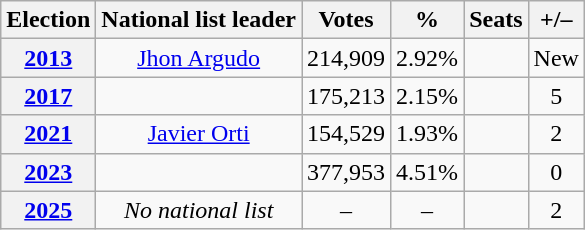<table class="wikitable" style="text-align:center">
<tr>
<th>Election</th>
<th>National list leader</th>
<th>Votes</th>
<th>%</th>
<th>Seats</th>
<th>+/–</th>
</tr>
<tr>
<th><a href='#'>2013</a></th>
<td><a href='#'>Jhon Argudo</a></td>
<td>214,909</td>
<td>2.92%</td>
<td></td>
<td>New</td>
</tr>
<tr>
<th><a href='#'>2017</a></th>
<td></td>
<td>175,213</td>
<td>2.15%</td>
<td></td>
<td> 5</td>
</tr>
<tr>
<th><a href='#'>2021</a></th>
<td><a href='#'>Javier Orti</a></td>
<td>154,529</td>
<td>1.93%</td>
<td></td>
<td> 2</td>
</tr>
<tr>
<th><a href='#'>2023</a></th>
<td></td>
<td>377,953</td>
<td>4.51%</td>
<td></td>
<td> 0</td>
</tr>
<tr>
<th><a href='#'>2025</a></th>
<td><em>No national list</em></td>
<td>–</td>
<td>–</td>
<td></td>
<td> 2</td>
</tr>
</table>
